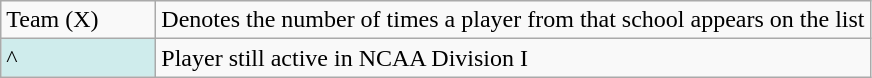<table class="wikitable">
<tr>
<td>Team (X)</td>
<td>Denotes the number of times a player from that school appears on the list</td>
</tr>
<tr>
<td style="background-color:#CFECEC; width:6em">^</td>
<td>Player still active in NCAA Division I</td>
</tr>
</table>
